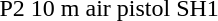<table>
<tr>
<td nowrap>P2 10 m air pistol<br></td>
<td>SH1</td>
<td></td>
<td></td>
<td></td>
</tr>
</table>
